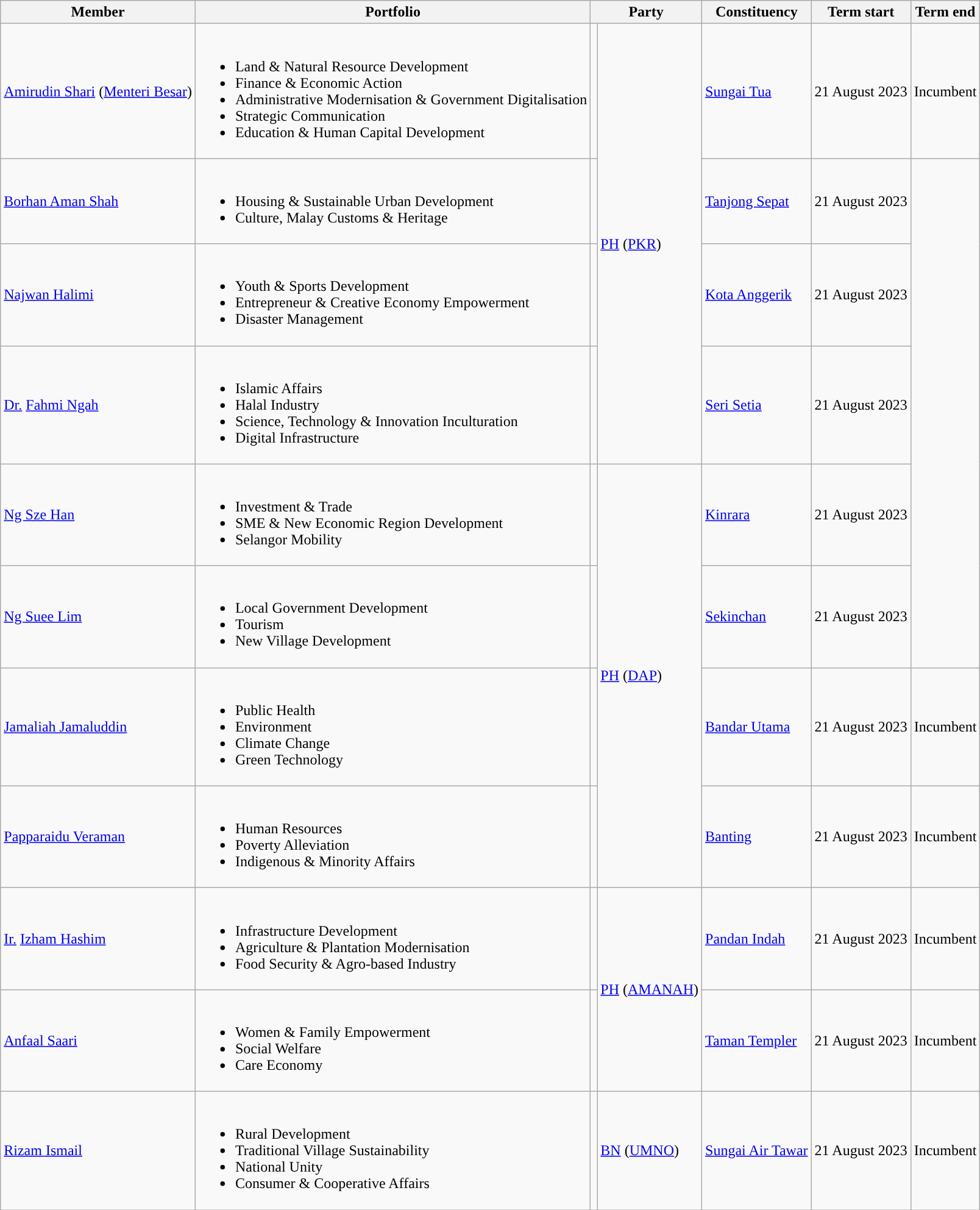<table class="wikitable">
<tr>
<th>Member</th>
<th>Portfolio</th>
<th colspan=2>Party</th>
<th>Constituency</th>
<th>Term start</th>
<th>Term end</th>
</tr>
<tr>
<td><a href='#'>Amirudin Shari</a> (<a href='#'>Menteri Besar</a>)</td>
<td><br><ul><li>Land & Natural Resource Development</li><li>Finance & Economic Action</li><li>Administrative Modernisation & Government Digitalisation</li><li>Strategic Communication</li><li>Education & Human Capital Development</li></ul></td>
<td></td>
<td rowspan="4"><a href='#'>PH</a> (<a href='#'>PKR</a>)</td>
<td><a href='#'>Sungai Tua</a></td>
<td>21 August 2023</td>
<td>Incumbent</td>
</tr>
<tr>
<td><a href='#'>Borhan Aman Shah</a></td>
<td><br><ul><li>Housing & Sustainable Urban Development</li><li>Culture, Malay Customs & Heritage</li></ul></td>
<td></td>
<td><a href='#'>Tanjong Sepat</a></td>
<td>21 August 2023</td>
</tr>
<tr>
<td><a href='#'>Najwan Halimi</a></td>
<td><br><ul><li>Youth & Sports Development</li><li>Entrepreneur & Creative Economy Empowerment</li><li>Disaster Management</li></ul></td>
<td></td>
<td><a href='#'>Kota Anggerik</a></td>
<td>21 August 2023</td>
</tr>
<tr>
<td><a href='#'>Dr.</a> <a href='#'>Fahmi Ngah</a></td>
<td><br><ul><li>Islamic Affairs</li><li>Halal Industry</li><li>Science, Technology & Innovation Inculturation</li><li>Digital Infrastructure</li></ul></td>
<td></td>
<td><a href='#'>Seri Setia</a></td>
<td>21 August 2023</td>
</tr>
<tr>
<td><a href='#'>Ng Sze Han</a></td>
<td><br><ul><li>Investment & Trade</li><li>SME & New Economic Region Development</li><li>Selangor Mobility</li></ul></td>
<td></td>
<td rowspan="4"><a href='#'>PH</a> (<a href='#'>DAP</a>)</td>
<td><a href='#'>Kinrara</a></td>
<td>21 August 2023</td>
</tr>
<tr>
<td><a href='#'>Ng Suee Lim</a></td>
<td><br><ul><li>Local Government Development</li><li>Tourism</li><li>New Village Development</li></ul></td>
<td></td>
<td><a href='#'>Sekinchan</a></td>
<td>21 August 2023</td>
</tr>
<tr>
<td><a href='#'>Jamaliah Jamaluddin</a></td>
<td><br><ul><li>Public Health</li><li>Environment</li><li>Climate Change</li><li>Green Technology</li></ul></td>
<td></td>
<td><a href='#'>Bandar Utama</a></td>
<td>21 August 2023</td>
<td>Incumbent</td>
</tr>
<tr>
<td><a href='#'>Papparaidu Veraman</a></td>
<td><br><ul><li>Human Resources</li><li>Poverty Alleviation</li><li>Indigenous & Minority Affairs</li></ul></td>
<td></td>
<td><a href='#'>Banting</a></td>
<td>21 August 2023</td>
<td>Incumbent</td>
</tr>
<tr>
<td><a href='#'>Ir.</a> <a href='#'>Izham Hashim</a></td>
<td><br><ul><li>Infrastructure Development</li><li>Agriculture & Plantation Modernisation</li><li>Food Security & Agro-based Industry</li></ul></td>
<td></td>
<td rowspan="2"><a href='#'>PH</a> (<a href='#'>AMANAH</a>)</td>
<td><a href='#'>Pandan Indah</a></td>
<td>21 August 2023</td>
<td>Incumbent</td>
</tr>
<tr>
<td><a href='#'>Anfaal Saari</a></td>
<td><br><ul><li>Women & Family Empowerment</li><li>Social Welfare</li><li>Care Economy</li></ul></td>
<td></td>
<td><a href='#'>Taman Templer</a></td>
<td>21 August 2023</td>
<td>Incumbent</td>
</tr>
<tr>
<td><a href='#'>Rizam Ismail</a></td>
<td><br><ul><li>Rural Development</li><li>Traditional Village Sustainability</li><li>National Unity</li><li>Consumer & Cooperative Affairs</li></ul></td>
<td></td>
<td><a href='#'>BN</a> (<a href='#'>UMNO</a>)</td>
<td><a href='#'>Sungai Air Tawar</a></td>
<td>21 August 2023</td>
<td>Incumbent</td>
</tr>
</table>
